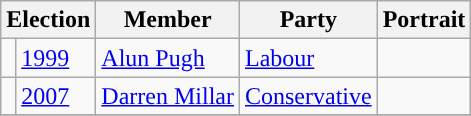<table class="wikitable">
<tr>
<th colspan="2">Election</th>
<th>Member</th>
<th>Party</th>
<th>Portrait</th>
</tr>
<tr>
<td style="background-color: "></td>
<td><a href='#'>1999</a></td>
<td><a href='#'>Alun Pugh</a></td>
<td><a href='#'>Labour</a></td>
<td></td>
</tr>
<tr>
<td style="background-color: "></td>
<td><a href='#'>2007</a></td>
<td><a href='#'>Darren Millar</a></td>
<td><a href='#'>Conservative</a></td>
<td></td>
</tr>
<tr>
</tr>
</table>
